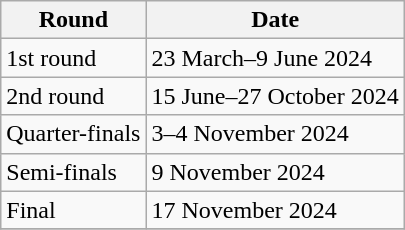<table class="wikitable" style="text-align: left">
<tr>
<th>Round</th>
<th>Date</th>
</tr>
<tr>
<td>1st round</td>
<td>23 March–9 June 2024</td>
</tr>
<tr>
<td>2nd round</td>
<td>15 June–27 October 2024</td>
</tr>
<tr>
<td>Quarter-finals</td>
<td>3–4 November 2024</td>
</tr>
<tr>
<td>Semi-finals</td>
<td>9 November 2024</td>
</tr>
<tr>
<td>Final</td>
<td>17 November 2024</td>
</tr>
<tr>
</tr>
</table>
